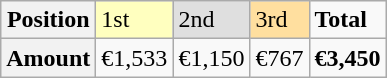<table class="wikitable">
<tr>
<th>Position</th>
<td bgcolor="#ffffbf">1st</td>
<td bgcolor="#dfdfdf">2nd</td>
<td bgcolor="#ffdf9f">3rd</td>
<td><strong>Total</strong></td>
</tr>
<tr>
<th>Amount</th>
<td>€1,533</td>
<td>€1,150</td>
<td>€767</td>
<td><strong>€3,450</strong></td>
</tr>
</table>
